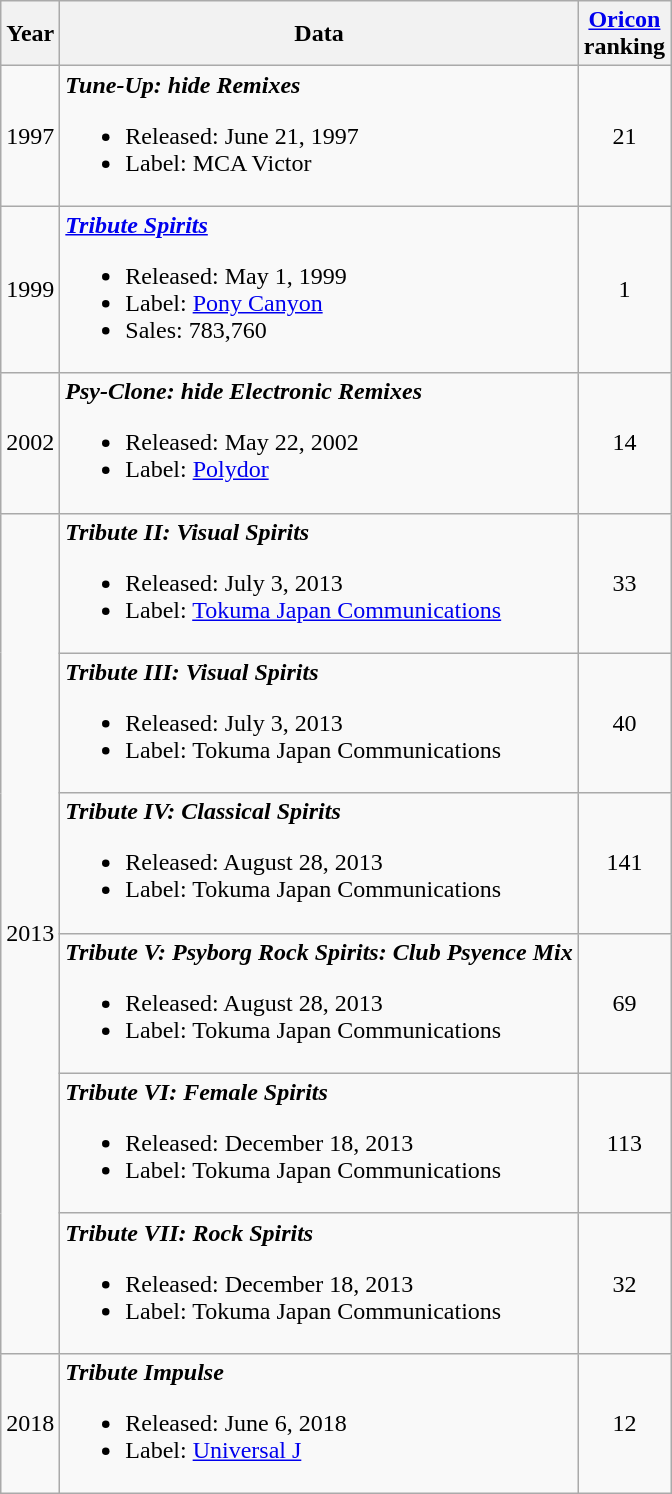<table class="wikitable">
<tr>
<th>Year</th>
<th>Data</th>
<th><a href='#'>Oricon</a><br>ranking</th>
</tr>
<tr>
<td>1997</td>
<td><strong><em>Tune-Up: hide Remixes</em></strong><br><ul><li>Released: June 21, 1997</li><li>Label: MCA Victor</li></ul></td>
<td style="text-align:center;">21</td>
</tr>
<tr>
<td>1999</td>
<td><strong><em><a href='#'>Tribute Spirits</a></em></strong><br><ul><li>Released: May 1, 1999</li><li>Label: <a href='#'>Pony Canyon</a></li><li>Sales: 783,760</li></ul></td>
<td style="text-align:center;">1</td>
</tr>
<tr>
<td>2002</td>
<td><strong><em>Psy-Clone: hide Electronic Remixes</em></strong><br><ul><li>Released: May 22, 2002</li><li>Label: <a href='#'>Polydor</a></li></ul></td>
<td style="text-align:center;">14</td>
</tr>
<tr>
<td rowspan="6">2013</td>
<td><strong><em>Tribute II: Visual Spirits</em></strong><br><ul><li>Released: July 3, 2013</li><li>Label: <a href='#'>Tokuma Japan Communications</a></li></ul></td>
<td style="text-align:center;">33</td>
</tr>
<tr>
<td><strong><em>Tribute III: Visual Spirits</em></strong><br><ul><li>Released: July 3, 2013</li><li>Label: Tokuma Japan Communications</li></ul></td>
<td style="text-align:center;">40</td>
</tr>
<tr>
<td><strong><em>Tribute IV: Classical Spirits</em></strong><br><ul><li>Released: August 28, 2013</li><li>Label: Tokuma Japan Communications</li></ul></td>
<td style="text-align:center;">141</td>
</tr>
<tr>
<td><strong><em>Tribute V: Psyborg Rock Spirits: Club Psyence Mix</em></strong><br><ul><li>Released: August 28, 2013</li><li>Label: Tokuma Japan Communications</li></ul></td>
<td style="text-align:center;">69</td>
</tr>
<tr>
<td><strong><em>Tribute VI: Female Spirits</em></strong><br><ul><li>Released: December 18, 2013</li><li>Label: Tokuma Japan Communications</li></ul></td>
<td style="text-align:center;">113</td>
</tr>
<tr>
<td><strong><em>Tribute VII: Rock Spirits</em></strong><br><ul><li>Released: December 18, 2013</li><li>Label: Tokuma Japan Communications</li></ul></td>
<td style="text-align:center;">32</td>
</tr>
<tr>
<td>2018</td>
<td><strong><em>Tribute Impulse</em></strong><br><ul><li>Released: June 6, 2018</li><li>Label: <a href='#'>Universal J</a></li></ul></td>
<td style="text-align:center;">12</td>
</tr>
</table>
